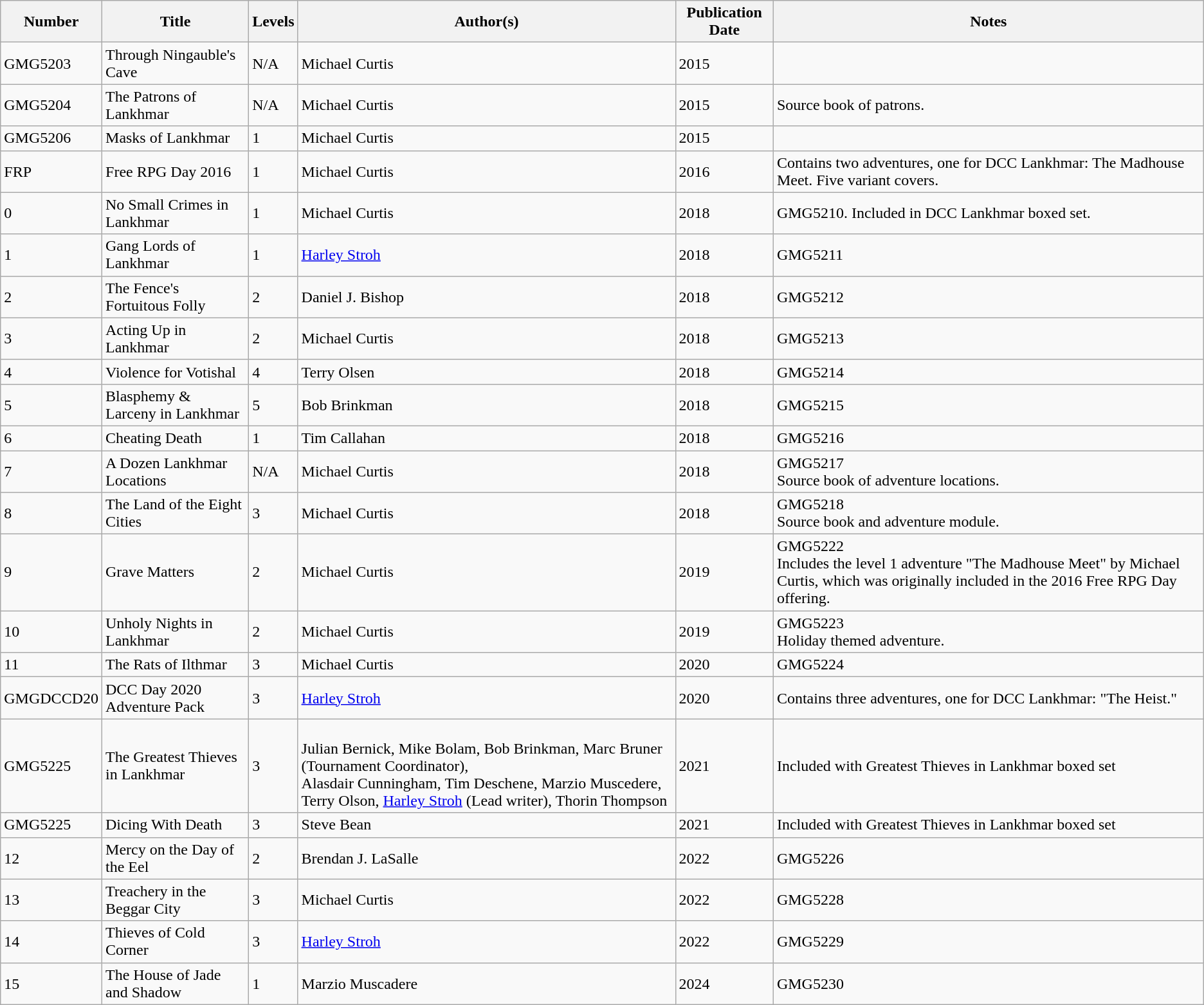<table class="wikitable sortable">
<tr>
<th>Number</th>
<th>Title</th>
<th>Levels</th>
<th>Author(s)</th>
<th>Publication Date</th>
<th>Notes</th>
</tr>
<tr>
<td>GMG5203</td>
<td>Through Ningauble's Cave</td>
<td>N/A</td>
<td>Michael Curtis</td>
<td>2015</td>
<td></td>
</tr>
<tr>
<td>GMG5204</td>
<td>The Patrons of Lankhmar</td>
<td>N/A</td>
<td>Michael Curtis</td>
<td>2015</td>
<td>Source book of patrons.</td>
</tr>
<tr>
<td>GMG5206</td>
<td>Masks of Lankhmar</td>
<td>1</td>
<td>Michael Curtis</td>
<td>2015</td>
<td></td>
</tr>
<tr>
<td>FRP</td>
<td>Free RPG Day 2016</td>
<td>1</td>
<td>Michael Curtis</td>
<td>2016</td>
<td>Contains two adventures, one for DCC Lankhmar: The Madhouse Meet. Five variant covers.</td>
</tr>
<tr>
<td>0</td>
<td>No Small Crimes in Lankhmar</td>
<td>1</td>
<td>Michael Curtis</td>
<td>2018</td>
<td>GMG5210. Included in DCC Lankhmar boxed set.</td>
</tr>
<tr>
<td>1</td>
<td>Gang Lords of Lankhmar</td>
<td>1</td>
<td><a href='#'>Harley Stroh</a></td>
<td>2018</td>
<td>GMG5211</td>
</tr>
<tr>
<td>2</td>
<td>The Fence's Fortuitous Folly</td>
<td>2</td>
<td>Daniel J. Bishop</td>
<td>2018</td>
<td>GMG5212</td>
</tr>
<tr>
<td>3</td>
<td>Acting Up in Lankhmar</td>
<td>2</td>
<td>Michael Curtis</td>
<td>2018</td>
<td>GMG5213</td>
</tr>
<tr>
<td>4</td>
<td>Violence for Votishal</td>
<td>4</td>
<td>Terry Olsen</td>
<td>2018</td>
<td>GMG5214</td>
</tr>
<tr>
<td>5</td>
<td>Blasphemy & Larceny in Lankhmar</td>
<td>5</td>
<td>Bob Brinkman</td>
<td>2018</td>
<td>GMG5215</td>
</tr>
<tr>
<td>6</td>
<td>Cheating Death</td>
<td>1</td>
<td>Tim Callahan</td>
<td>2018</td>
<td>GMG5216</td>
</tr>
<tr>
<td>7</td>
<td>A Dozen Lankhmar Locations</td>
<td>N/A</td>
<td>Michael Curtis</td>
<td>2018</td>
<td>GMG5217<br>Source book of adventure locations.</td>
</tr>
<tr>
<td>8</td>
<td>The Land of the Eight Cities</td>
<td>3</td>
<td>Michael Curtis</td>
<td>2018</td>
<td>GMG5218<br>Source book and adventure module.</td>
</tr>
<tr>
<td>9</td>
<td>Grave Matters</td>
<td>2</td>
<td>Michael Curtis</td>
<td>2019</td>
<td>GMG5222<br>Includes the level 1 adventure "The Madhouse Meet" by Michael Curtis, which was originally included in the 2016 Free RPG Day offering.</td>
</tr>
<tr>
<td>10</td>
<td>Unholy Nights in Lankhmar</td>
<td>2</td>
<td>Michael Curtis</td>
<td>2019</td>
<td>GMG5223<br>Holiday themed adventure.</td>
</tr>
<tr>
<td>11</td>
<td>The Rats of Ilthmar</td>
<td>3</td>
<td>Michael Curtis</td>
<td>2020</td>
<td>GMG5224</td>
</tr>
<tr>
<td>GMGDCCD20</td>
<td>DCC Day 2020 Adventure Pack</td>
<td>3</td>
<td><a href='#'>Harley Stroh</a></td>
<td>2020</td>
<td>Contains three adventures, one for DCC Lankhmar: "The Heist."</td>
</tr>
<tr>
<td>GMG5225</td>
<td>The Greatest Thieves in Lankhmar</td>
<td>3</td>
<td><br>Julian Bernick, Mike Bolam, Bob Brinkman, Marc Bruner (Tournament Coordinator),<br>Alasdair Cunningham, Tim Deschene, Marzio Muscedere, Terry Olson, <a href='#'>Harley Stroh</a> (Lead writer), Thorin Thompson</td>
<td>2021</td>
<td>Included with Greatest Thieves in Lankhmar boxed set</td>
</tr>
<tr>
<td>GMG5225</td>
<td>Dicing With Death</td>
<td>3</td>
<td>Steve Bean</td>
<td>2021</td>
<td>Included with Greatest Thieves in Lankhmar boxed set</td>
</tr>
<tr>
<td>12</td>
<td>Mercy on the Day of the Eel</td>
<td>2</td>
<td>Brendan J. LaSalle</td>
<td>2022</td>
<td>GMG5226</td>
</tr>
<tr>
<td>13</td>
<td>Treachery in the Beggar City</td>
<td>3</td>
<td>Michael Curtis</td>
<td>2022</td>
<td>GMG5228</td>
</tr>
<tr>
<td>14</td>
<td>Thieves of Cold Corner</td>
<td>3</td>
<td><a href='#'>Harley Stroh</a></td>
<td>2022</td>
<td>GMG5229</td>
</tr>
<tr>
<td>15</td>
<td>The House of Jade and Shadow</td>
<td>1</td>
<td>Marzio Muscadere</td>
<td>2024</td>
<td>GMG5230</td>
</tr>
</table>
